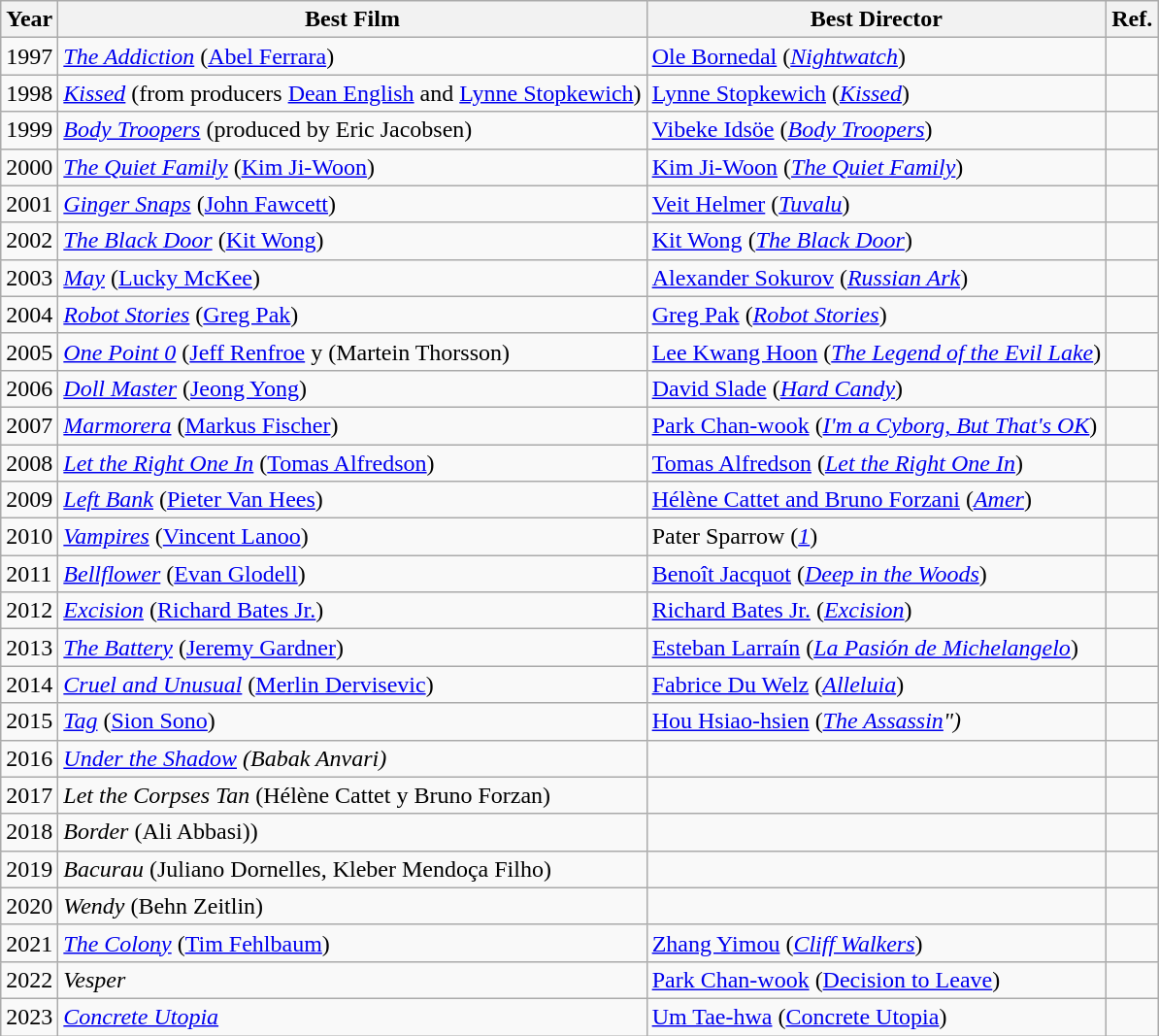<table class="wikitable">
<tr>
<th>Year</th>
<th>Best Film</th>
<th>Best Director</th>
<th>Ref.</th>
</tr>
<tr>
<td>1997</td>
<td><em><a href='#'>The Addiction</a></em> (<a href='#'>Abel Ferrara</a>)</td>
<td><a href='#'>Ole Bornedal</a> (<em><a href='#'>Nightwatch</a></em>) </td>
<td></td>
</tr>
<tr>
<td>1998</td>
<td><em><a href='#'>Kissed</a></em> (from producers <a href='#'>Dean English</a> and <a href='#'>Lynne Stopkewich</a>)</td>
<td><a href='#'>Lynne Stopkewich</a> (<em><a href='#'>Kissed</a></em>) </td>
<td></td>
</tr>
<tr>
<td>1999</td>
<td><em><a href='#'>Body Troopers</a></em> (produced by Eric Jacobsen)</td>
<td><a href='#'>Vibeke Idsöe</a> (<em><a href='#'>Body Troopers</a></em>) </td>
<td></td>
</tr>
<tr>
<td>2000</td>
<td><em><a href='#'>The Quiet Family</a></em> (<a href='#'>Kim Ji-Woon</a>)</td>
<td><a href='#'>Kim Ji-Woon</a> (<em><a href='#'>The Quiet Family</a></em>) </td>
<td></td>
</tr>
<tr>
<td>2001</td>
<td><em><a href='#'>Ginger Snaps</a></em> (<a href='#'>John Fawcett</a>)</td>
<td><a href='#'>Veit Helmer</a> (<em><a href='#'>Tuvalu</a></em>) </td>
<td></td>
</tr>
<tr>
<td>2002</td>
<td><em><a href='#'>The Black Door</a></em> (<a href='#'>Kit Wong</a>)</td>
<td><a href='#'>Kit Wong</a> (<em><a href='#'>The Black Door</a></em>) </td>
<td></td>
</tr>
<tr>
<td>2003</td>
<td><em><a href='#'>May</a></em> (<a href='#'>Lucky McKee</a>)</td>
<td><a href='#'>Alexander Sokurov</a> (<em><a href='#'>Russian Ark</a></em>) </td>
<td></td>
</tr>
<tr>
<td>2004</td>
<td><em><a href='#'>Robot Stories</a></em> (<a href='#'>Greg Pak</a>)</td>
<td><a href='#'>Greg Pak</a> (<em><a href='#'>Robot Stories</a></em>) </td>
<td></td>
</tr>
<tr>
<td>2005</td>
<td><em><a href='#'>One Point 0</a></em> (<a href='#'>Jeff Renfroe</a> y (Martein Thorsson)</td>
<td><a href='#'>Lee Kwang Hoon</a> (<em><a href='#'>The Legend of the Evil Lake</a></em>) </td>
<td></td>
</tr>
<tr>
<td>2006</td>
<td><em><a href='#'>Doll Master</a></em> (<a href='#'>Jeong Yong</a>)</td>
<td><a href='#'>David Slade</a> (<em><a href='#'>Hard Candy</a></em>) </td>
<td></td>
</tr>
<tr>
<td>2007</td>
<td><em><a href='#'>Marmorera</a></em> (<a href='#'>Markus Fischer</a>)</td>
<td><a href='#'>Park Chan-wook</a> (<em><a href='#'>I'm a Cyborg, But That's OK</a></em>) </td>
<td></td>
</tr>
<tr>
<td>2008</td>
<td><em><a href='#'>Let the Right One In</a></em> (<a href='#'>Tomas Alfredson</a>)</td>
<td><a href='#'>Tomas Alfredson</a> (<em><a href='#'>Let the Right One In</a></em>) </td>
<td></td>
</tr>
<tr>
<td>2009</td>
<td><em><a href='#'>Left Bank</a></em> (<a href='#'>Pieter Van Hees</a>)</td>
<td><a href='#'>Hélène Cattet and Bruno Forzani</a> (<em><a href='#'>Amer</a></em>) </td>
<td></td>
</tr>
<tr>
<td>2010</td>
<td><em><a href='#'>Vampires</a></em> (<a href='#'>Vincent Lanoo</a>)</td>
<td>Pater Sparrow (<em><a href='#'>1</a></em>) </td>
<td></td>
</tr>
<tr>
<td>2011</td>
<td><em><a href='#'>Bellflower</a></em> (<a href='#'>Evan Glodell</a>)</td>
<td><a href='#'>Benoît Jacquot</a> (<em><a href='#'>Deep in the Woods</a></em>) </td>
<td></td>
</tr>
<tr>
<td>2012</td>
<td><em><a href='#'>Excision</a></em> (<a href='#'>Richard Bates Jr.</a>)</td>
<td><a href='#'>Richard Bates Jr.</a> (<em><a href='#'>Excision</a></em>) </td>
<td></td>
</tr>
<tr>
<td>2013</td>
<td><em><a href='#'>The Battery</a></em> (<a href='#'>Jeremy Gardner</a>)</td>
<td><a href='#'>Esteban Larraín</a> (<em><a href='#'>La Pasión de Michelangelo</a></em>) </td>
<td></td>
</tr>
<tr>
<td>2014</td>
<td><em><a href='#'>Cruel and Unusual</a></em> (<a href='#'>Merlin Dervisevic</a>)</td>
<td><a href='#'>Fabrice Du Welz</a> (<em><a href='#'>Alleluia</a></em>) </td>
<td></td>
</tr>
<tr>
<td>2015</td>
<td><em><a href='#'>Tag</a></em> (<a href='#'>Sion Sono</a>)</td>
<td><a href='#'>Hou Hsiao-hsien</a> (<em><a href='#'>The Assassin</a>") </em></td>
<td></td>
</tr>
<tr>
<td>2016</td>
<td><em><a href='#'>Under the Shadow</a> (Babak Anvari)</em></td>
<td></td>
<td></td>
</tr>
<tr>
<td>2017</td>
<td><em>Let the Corpses Tan</em> (Hélène Cattet y Bruno Forzan)</td>
<td></td>
<td></td>
</tr>
<tr>
<td>2018</td>
<td><em>Border</em> (Ali Abbasi))</td>
<td></td>
<td></td>
</tr>
<tr>
<td>2019</td>
<td><em>Bacurau</em> (Juliano Dornelles, Kleber Mendoça Filho)</td>
<td></td>
<td></td>
</tr>
<tr>
<td>2020</td>
<td><em>Wendy</em> (Behn Zeitlin)</td>
<td></td>
<td></td>
</tr>
<tr>
<td>2021</td>
<td><em><a href='#'>The Colony</a></em> (<a href='#'>Tim Fehlbaum</a>)</td>
<td><a href='#'>Zhang Yimou</a> (<em><a href='#'>Cliff Walkers</a></em>)</td>
<td></td>
</tr>
<tr>
<td>2022</td>
<td><em>Vesper</em></td>
<td><a href='#'>Park Chan-wook</a> (<a href='#'>Decision to Leave</a>) </td>
<td></td>
</tr>
<tr>
<td>2023</td>
<td><em><a href='#'>Concrete Utopia</a></em></td>
<td><a href='#'>Um Tae-hwa</a> (<a href='#'>Concrete Utopia</a>) </td>
<td></td>
</tr>
</table>
